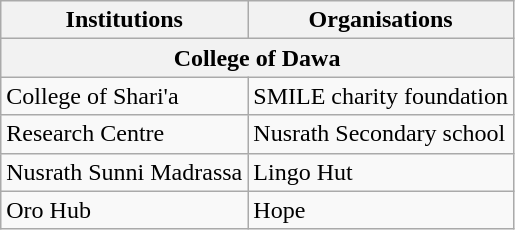<table class="wikitable">
<tr>
<th>Institutions</th>
<th>Organisations</th>
</tr>
<tr>
<th colspan="2">College of Dawa</th>
</tr>
<tr>
<td>College of Shari'a</td>
<td>SMILE charity foundation</td>
</tr>
<tr>
<td>Research Centre</td>
<td>Nusrath Secondary school</td>
</tr>
<tr>
<td>Nusrath Sunni Madrassa</td>
<td>Lingo Hut</td>
</tr>
<tr>
<td>Oro Hub</td>
<td>Hope</td>
</tr>
</table>
